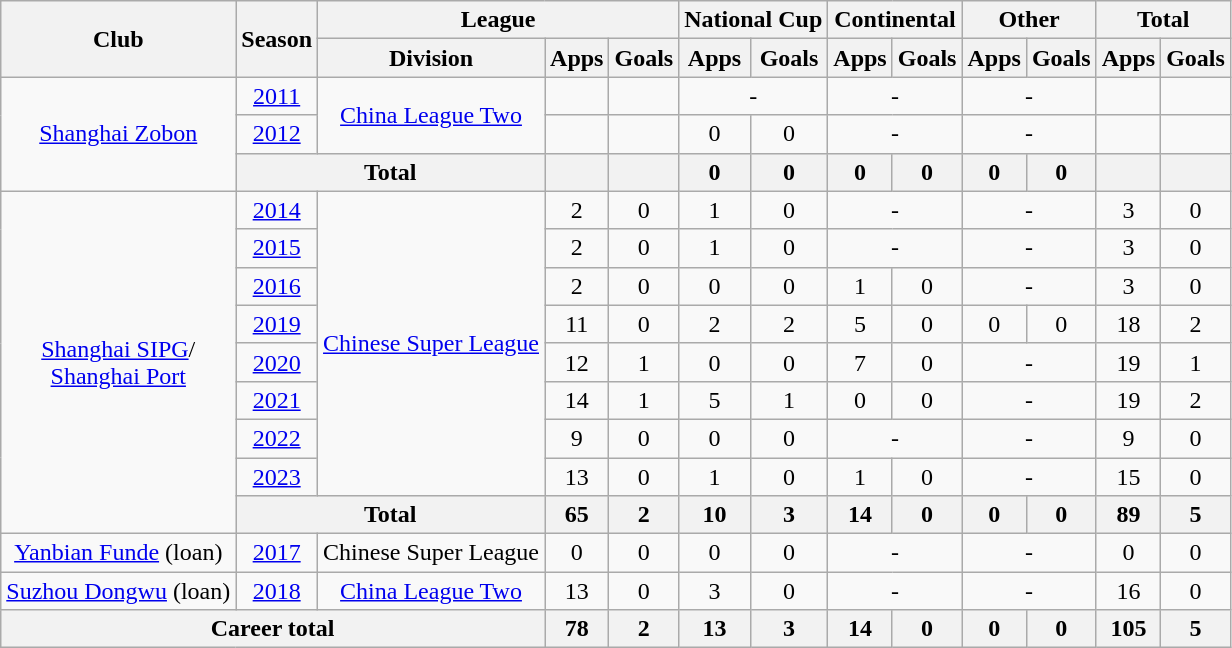<table class="wikitable" style="text-align: center">
<tr>
<th rowspan="2">Club</th>
<th rowspan="2">Season</th>
<th colspan="3">League</th>
<th colspan="2">National Cup</th>
<th colspan="2">Continental</th>
<th colspan="2">Other</th>
<th colspan="2">Total</th>
</tr>
<tr>
<th>Division</th>
<th>Apps</th>
<th>Goals</th>
<th>Apps</th>
<th>Goals</th>
<th>Apps</th>
<th>Goals</th>
<th>Apps</th>
<th>Goals</th>
<th>Apps</th>
<th>Goals</th>
</tr>
<tr>
<td rowspan=3><a href='#'>Shanghai Zobon</a></td>
<td><a href='#'>2011</a></td>
<td rowspan="2"><a href='#'>China League Two</a></td>
<td></td>
<td></td>
<td colspan="2">-</td>
<td colspan="2">-</td>
<td colspan="2">-</td>
<td></td>
<td></td>
</tr>
<tr>
<td><a href='#'>2012</a></td>
<td></td>
<td></td>
<td>0</td>
<td>0</td>
<td colspan="2">-</td>
<td colspan="2">-</td>
<td></td>
<td></td>
</tr>
<tr>
<th colspan=2>Total</th>
<th></th>
<th></th>
<th>0</th>
<th>0</th>
<th>0</th>
<th>0</th>
<th>0</th>
<th>0</th>
<th></th>
<th></th>
</tr>
<tr>
<td rowspan=9><a href='#'>Shanghai SIPG</a>/<br><a href='#'>Shanghai Port</a></td>
<td><a href='#'>2014</a></td>
<td rowspan=8><a href='#'>Chinese Super League</a></td>
<td>2</td>
<td>0</td>
<td>1</td>
<td>0</td>
<td colspan="2">-</td>
<td colspan="2">-</td>
<td>3</td>
<td>0</td>
</tr>
<tr>
<td><a href='#'>2015</a></td>
<td>2</td>
<td>0</td>
<td>1</td>
<td>0</td>
<td colspan="2">-</td>
<td colspan="2">-</td>
<td>3</td>
<td>0</td>
</tr>
<tr>
<td><a href='#'>2016</a></td>
<td>2</td>
<td>0</td>
<td>0</td>
<td>0</td>
<td>1</td>
<td>0</td>
<td colspan="2">-</td>
<td>3</td>
<td>0</td>
</tr>
<tr>
<td><a href='#'>2019</a></td>
<td>11</td>
<td>0</td>
<td>2</td>
<td>2</td>
<td>5</td>
<td>0</td>
<td>0</td>
<td>0</td>
<td>18</td>
<td>2</td>
</tr>
<tr>
<td><a href='#'>2020</a></td>
<td>12</td>
<td>1</td>
<td>0</td>
<td>0</td>
<td>7</td>
<td>0</td>
<td colspan="2">-</td>
<td>19</td>
<td>1</td>
</tr>
<tr>
<td><a href='#'>2021</a></td>
<td>14</td>
<td>1</td>
<td>5</td>
<td>1</td>
<td>0</td>
<td>0</td>
<td colspan="2">-</td>
<td>19</td>
<td>2</td>
</tr>
<tr>
<td><a href='#'>2022</a></td>
<td>9</td>
<td>0</td>
<td>0</td>
<td>0</td>
<td colspan="2">-</td>
<td colspan="2">-</td>
<td>9</td>
<td>0</td>
</tr>
<tr>
<td><a href='#'>2023</a></td>
<td>13</td>
<td>0</td>
<td>1</td>
<td>0</td>
<td>1</td>
<td>0</td>
<td colspan="2">-</td>
<td>15</td>
<td>0</td>
</tr>
<tr>
<th colspan="2">Total</th>
<th>65</th>
<th>2</th>
<th>10</th>
<th>3</th>
<th>14</th>
<th>0</th>
<th>0</th>
<th>0</th>
<th>89</th>
<th>5</th>
</tr>
<tr>
<td><a href='#'>Yanbian Funde</a> (loan)</td>
<td><a href='#'>2017</a></td>
<td>Chinese Super League</td>
<td>0</td>
<td>0</td>
<td>0</td>
<td>0</td>
<td colspan="2">-</td>
<td colspan="2">-</td>
<td>0</td>
<td>0</td>
</tr>
<tr>
<td><a href='#'>Suzhou Dongwu</a> (loan)</td>
<td><a href='#'>2018</a></td>
<td><a href='#'>China League Two</a></td>
<td>13</td>
<td>0</td>
<td>3</td>
<td>0</td>
<td colspan="2">-</td>
<td colspan="2">-</td>
<td>16</td>
<td>0</td>
</tr>
<tr>
<th colspan=3>Career total</th>
<th>78</th>
<th>2</th>
<th>13</th>
<th>3</th>
<th>14</th>
<th>0</th>
<th>0</th>
<th>0</th>
<th>105</th>
<th>5</th>
</tr>
</table>
